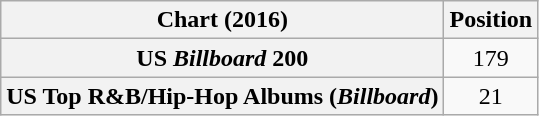<table class="wikitable sortable plainrowheaders" style="text-align:center">
<tr>
<th>Chart (2016)</th>
<th>Position</th>
</tr>
<tr>
<th scope="row">US <em>Billboard</em> 200</th>
<td>179</td>
</tr>
<tr>
<th scope="row">US Top R&B/Hip-Hop Albums (<em>Billboard</em>)</th>
<td>21</td>
</tr>
</table>
